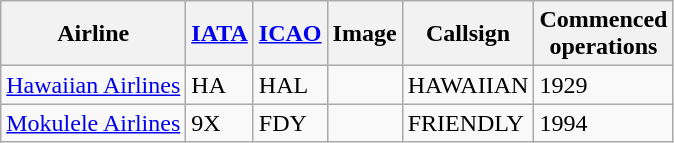<table class="wikitable">
<tr>
<th>Airline</th>
<th><a href='#'>IATA</a></th>
<th><a href='#'>ICAO</a></th>
<th>Image</th>
<th>Callsign</th>
<th>Commenced<br>operations</th>
</tr>
<tr>
<td><a href='#'>Hawaiian Airlines</a></td>
<td>HA</td>
<td>HAL</td>
<td></td>
<td>HAWAIIAN</td>
<td>1929</td>
</tr>
<tr>
<td><a href='#'>Mokulele Airlines</a></td>
<td>9X</td>
<td>FDY</td>
<td></td>
<td>FRIENDLY</td>
<td>1994</td>
</tr>
</table>
